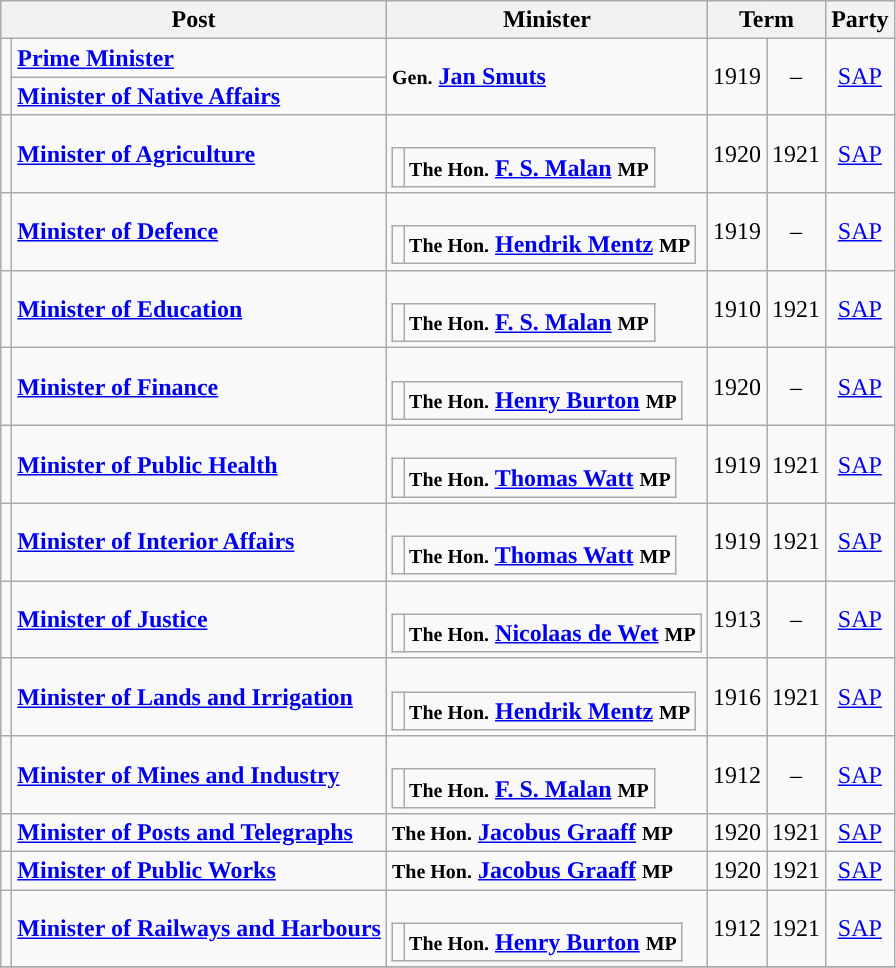<table class="wikitable">
<tr>
<th colspan=2>Post</th>
<th>Minister</th>
<th colspan=2>Term</th>
<th>Party</th>
</tr>
<tr>
<td rowspan=2 style="background-color: "></td>
<td><strong><a href='#'>Prime Minister</a></strong></td>
<td rowspan=2> <strong><small>Gen.</small> <a href='#'>Jan Smuts</a></strong></td>
<td rowspan=2>1919</td>
<td rowspan=2 align="center">–</td>
<td rowspan=2 align=center><a href='#'>SAP</a></td>
</tr>
<tr>
<td><strong><a href='#'>Minister of Native Affairs</a></strong></td>
</tr>
<tr>
<td style="background-color: "></td>
<td><strong><a href='#'>Minister of Agriculture</a></strong></td>
<td><br><table style="border-collapse: collapse;" |>
<tr>
<td></td>
<td style="padding-left:3px;"><strong><small>The Hon.</small> <a href='#'>F. S. Malan</a> <small>MP</small></strong></td>
</tr>
</table>
</td>
<td>1920</td>
<td>1921</td>
<td align=center><a href='#'>SAP</a></td>
</tr>
<tr>
<td style="background-color: "></td>
<td><strong><a href='#'>Minister of Defence</a></strong></td>
<td><br><table style="border-collapse: collapse;" |>
<tr>
<td></td>
<td style="padding-left:3px;"><strong><small>The Hon.</small> <a href='#'>Hendrik Mentz</a> <small>MP</small></strong></td>
</tr>
</table>
</td>
<td>1919</td>
<td align=center>–</td>
<td align=center><a href='#'>SAP</a></td>
</tr>
<tr>
<td style="background-color: "></td>
<td><strong><a href='#'>Minister of Education</a></strong></td>
<td><br><table style="border-collapse: collapse;" |>
<tr>
<td></td>
<td style="padding-left:3px;"><strong><small>The Hon.</small> <a href='#'>F. S. Malan</a> <small>MP</small></strong></td>
</tr>
</table>
</td>
<td>1910</td>
<td>1921</td>
<td align=center><a href='#'>SAP</a></td>
</tr>
<tr>
<td style="background-color: "></td>
<td><strong><a href='#'>Minister of Finance</a></strong></td>
<td><br><table style="border-collapse: collapse;" |>
<tr>
<td></td>
<td style="padding-left:3px;"><strong><small>The Hon.</small> <a href='#'>Henry Burton</a> <small>MP</small></strong></td>
</tr>
</table>
</td>
<td>1920</td>
<td align=center>–</td>
<td align=center><a href='#'>SAP</a></td>
</tr>
<tr>
<td style="background-color: "></td>
<td><strong><a href='#'>Minister of Public Health</a></strong></td>
<td><br><table style="border-collapse: collapse;" |>
<tr>
<td></td>
<td style="padding-left:3px;"><strong><small>The Hon.</small> <a href='#'>Thomas Watt</a> <small>MP</small></strong></td>
</tr>
</table>
</td>
<td>1919</td>
<td>1921</td>
<td align=center><a href='#'>SAP</a></td>
</tr>
<tr>
<td style="background-color: "></td>
<td><strong><a href='#'>Minister of Interior Affairs</a></strong></td>
<td><br><table style="border-collapse: collapse;" |>
<tr>
<td></td>
<td style="padding-left:3px;"><strong><small>The Hon.</small> <a href='#'>Thomas Watt</a> <small>MP</small></strong></td>
</tr>
</table>
</td>
<td>1919</td>
<td>1921</td>
<td align=center><a href='#'>SAP</a></td>
</tr>
<tr>
<td style="background-color: "></td>
<td><strong><a href='#'>Minister of Justice</a></strong></td>
<td><br><table style="border-collapse: collapse;" |>
<tr>
<td></td>
<td style="padding-left:3px;"><strong><small>The Hon.</small> <a href='#'>Nicolaas de Wet</a> <small>MP</small></strong></td>
</tr>
</table>
</td>
<td>1913</td>
<td align=center>–</td>
<td align=center><a href='#'>SAP</a></td>
</tr>
<tr>
<td style="background-color: "></td>
<td><strong><a href='#'>Minister of Lands and Irrigation</a></strong></td>
<td><br><table style="border-collapse: collapse;" |>
<tr>
<td></td>
<td style="padding-left:3px;"><strong><small>The Hon.</small> <a href='#'>Hendrik Mentz</a> <small>MP</small></strong></td>
</tr>
</table>
</td>
<td>1916</td>
<td>1921</td>
<td align=center><a href='#'>SAP</a></td>
</tr>
<tr>
<td style="background-color: "></td>
<td><strong><a href='#'>Minister of Mines and Industry</a></strong></td>
<td><br><table style="border-collapse: collapse;" |>
<tr>
<td></td>
<td style="padding-left:3px;"><strong><small>The Hon.</small> <a href='#'>F. S. Malan</a> <small>MP</small></strong></td>
</tr>
</table>
</td>
<td>1912</td>
<td align=center>–</td>
<td align=center><a href='#'>SAP</a></td>
</tr>
<tr>
<td style="background-color: "></td>
<td><strong><a href='#'>Minister of Posts and Telegraphs</a></strong></td>
<td> <strong><small>The Hon.</small> <a href='#'>Jacobus Graaff</a> <small>MP</small></strong></td>
<td>1920</td>
<td>1921</td>
<td align=center><a href='#'>SAP</a></td>
</tr>
<tr>
<td style="background-color: "></td>
<td><strong><a href='#'>Minister of Public Works</a></strong></td>
<td> <strong><small>The Hon.</small> <a href='#'>Jacobus Graaff</a> <small>MP</small></strong></td>
<td>1920</td>
<td>1921</td>
<td align=center><a href='#'>SAP</a></td>
</tr>
<tr>
<td style="background-color: "></td>
<td><strong><a href='#'>Minister of Railways and Harbours</a></strong></td>
<td><br><table style="border-collapse: collapse;" |>
<tr>
<td></td>
<td style="padding-left:3px;"><strong><small>The Hon.</small> <a href='#'>Henry Burton</a> <small>MP</small></strong></td>
</tr>
</table>
</td>
<td>1912</td>
<td>1921</td>
<td align=center><a href='#'>SAP</a></td>
</tr>
<tr>
</tr>
</table>
